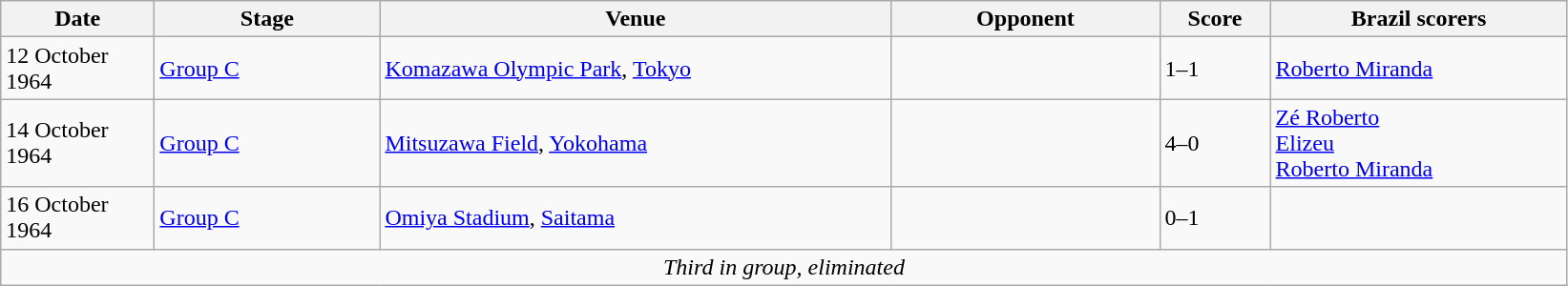<table class="wikitable">
<tr>
<th width=100px>Date</th>
<th width=150px>Stage</th>
<th width=350px>Venue</th>
<th width=180px>Opponent</th>
<th width=70px>Score</th>
<th width=200px>Brazil scorers</th>
</tr>
<tr>
<td>12 October 1964</td>
<td><a href='#'>Group C</a></td>
<td><a href='#'>Komazawa Olympic Park</a>, <a href='#'>Tokyo</a></td>
<td></td>
<td>1–1</td>
<td><a href='#'>Roberto Miranda</a> </td>
</tr>
<tr>
<td>14 October 1964</td>
<td><a href='#'>Group C</a></td>
<td><a href='#'>Mitsuzawa Field</a>, <a href='#'>Yokohama</a></td>
<td></td>
<td>4–0</td>
<td><a href='#'>Zé Roberto</a>  <br> <a href='#'>Elizeu</a>  <br> <a href='#'>Roberto Miranda</a> </td>
</tr>
<tr>
<td>16 October 1964</td>
<td><a href='#'>Group C</a></td>
<td><a href='#'>Omiya Stadium</a>, <a href='#'>Saitama</a></td>
<td></td>
<td>0–1</td>
<td></td>
</tr>
<tr>
<td colspan="6" style="text-align:center;"><em>Third in group, eliminated</em></td>
</tr>
</table>
